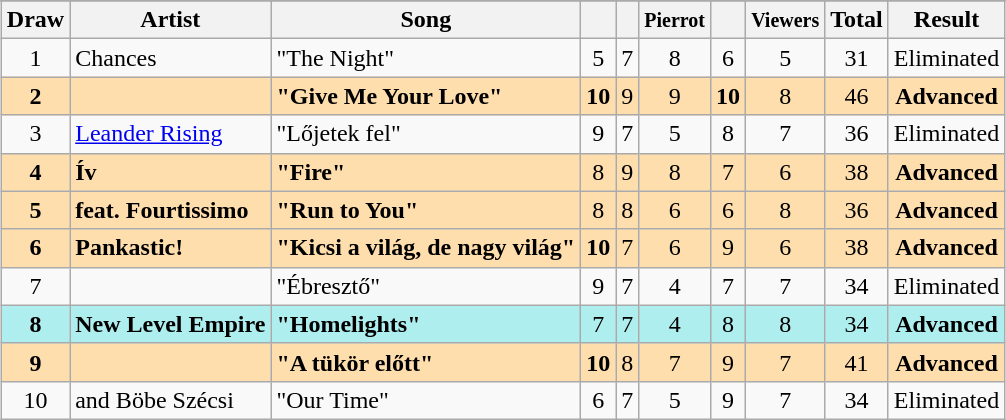<table class="sortable wikitable" style="margin: 1em auto 1em auto; text-align:center">
<tr>
</tr>
<tr>
<th>Draw</th>
<th>Artist</th>
<th>Song</th>
<th><small></small></th>
<th><small></small></th>
<th><small>Pierrot</small></th>
<th><small></small></th>
<th><small>Viewers</small></th>
<th>Total</th>
<th>Result</th>
</tr>
<tr>
<td>1</td>
<td align="left">Chances</td>
<td align="left">"The Night"</td>
<td>5</td>
<td>7</td>
<td>8</td>
<td>6</td>
<td>5</td>
<td>31</td>
<td>Eliminated</td>
</tr>
<tr style="background:navajowhite;">
<td><strong>2</strong></td>
<td align="left"><strong></strong></td>
<td align="left"><strong>"Give Me Your Love"</strong></td>
<td><strong>10</strong></td>
<td>9</td>
<td>9</td>
<td><strong>10</strong></td>
<td>8</td>
<td>46</td>
<td><strong>Advanced</strong></td>
</tr>
<tr>
<td>3</td>
<td align="left"><a href='#'>Leander Rising</a></td>
<td align="left">"Lőjetek fel"</td>
<td>9</td>
<td>7</td>
<td>5</td>
<td>8</td>
<td>7</td>
<td>36</td>
<td>Eliminated</td>
</tr>
<tr style="background:navajowhite;">
<td><strong>4</strong></td>
<td align="left"><strong>Ív</strong></td>
<td align="left"><strong>"Fire"</strong></td>
<td>8</td>
<td>9</td>
<td>8</td>
<td>7</td>
<td>6</td>
<td>38</td>
<td><strong>Advanced</strong></td>
</tr>
<tr style="background:navajowhite;">
<td><strong>5</strong></td>
<td align="left"><strong> feat. Fourtissimo</strong></td>
<td align="left"><strong>"Run to You"</strong></td>
<td>8</td>
<td>8</td>
<td>6</td>
<td>6</td>
<td>8</td>
<td>36</td>
<td><strong>Advanced</strong></td>
</tr>
<tr style="background:navajowhite;">
<td><strong>6</strong></td>
<td align="left"><strong>Pankastic!</strong></td>
<td align="left"><strong>"Kicsi a világ, de nagy világ"</strong></td>
<td><strong>10</strong></td>
<td>7</td>
<td>6</td>
<td>9</td>
<td>6</td>
<td>38</td>
<td><strong>Advanced</strong></td>
</tr>
<tr>
<td>7</td>
<td align="left"></td>
<td align="left">"Ébresztő"</td>
<td>9</td>
<td>7</td>
<td>4</td>
<td>7</td>
<td>7</td>
<td>34</td>
<td>Eliminated</td>
</tr>
<tr style="background:paleturquoise;">
<td><strong>8</strong></td>
<td align="left"><strong>New Level Empire</strong></td>
<td align="left"><strong>"Homelights"</strong></td>
<td>7</td>
<td>7</td>
<td>4</td>
<td>8</td>
<td>8</td>
<td>34</td>
<td><strong>Advanced</strong></td>
</tr>
<tr style="background:navajowhite;">
<td><strong>9</strong></td>
<td align="left"><strong></strong></td>
<td align="left"><strong>"A tükör előtt"</strong></td>
<td><strong>10</strong></td>
<td>8</td>
<td>7</td>
<td>9</td>
<td>7</td>
<td>41</td>
<td><strong>Advanced</strong></td>
</tr>
<tr>
<td>10</td>
<td align="left"> and Böbe Szécsi</td>
<td align="left">"Our Time"</td>
<td>6</td>
<td>7</td>
<td>5</td>
<td>9</td>
<td>7</td>
<td>34</td>
<td>Eliminated</td>
</tr>
</table>
